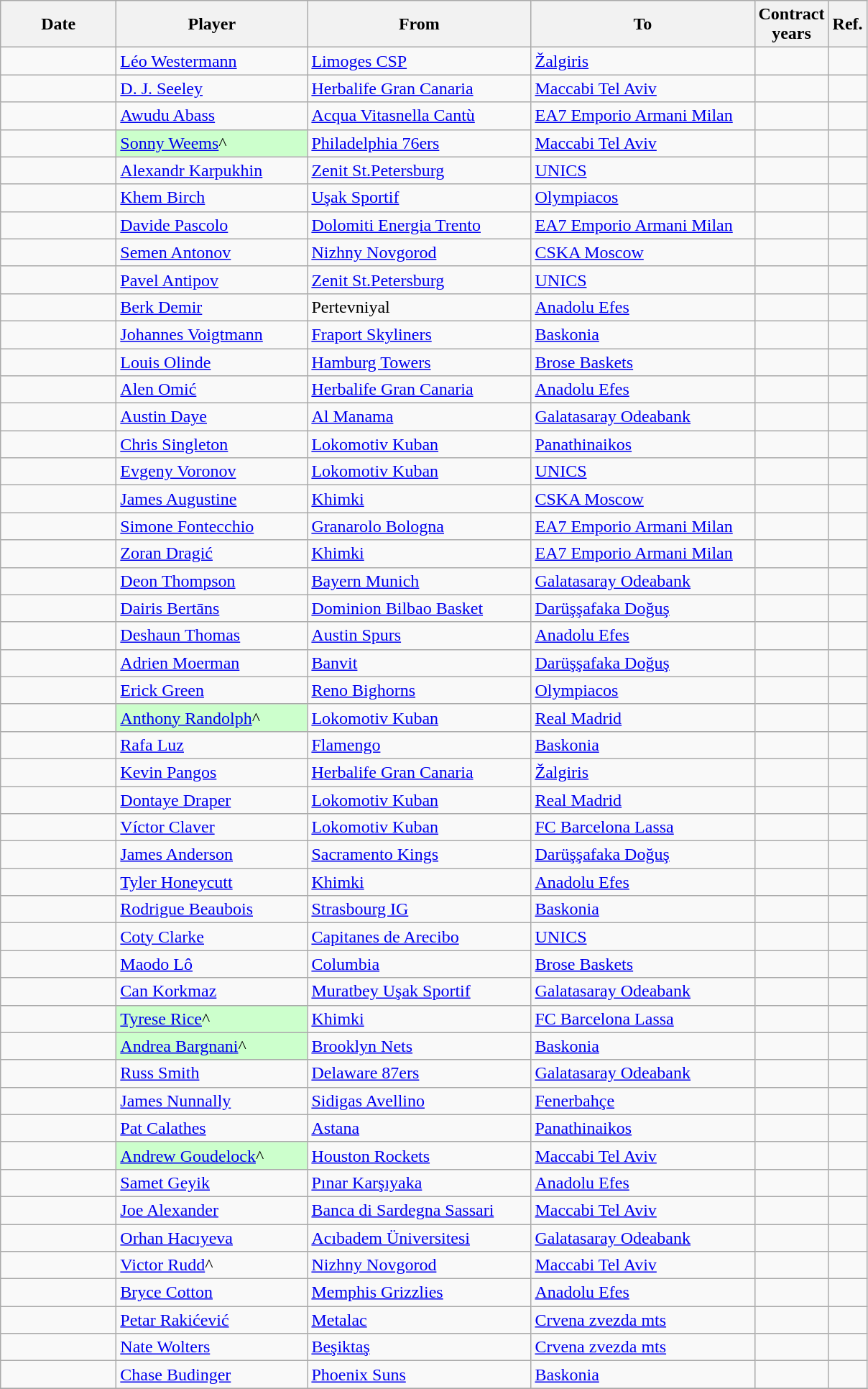<table class="wikitable sortable">
<tr>
<th width=100>Date</th>
<th width=170>Player</th>
<th style="width:200px;">From</th>
<th style="width:200px;">To</th>
<th>Contract<br>years</th>
<th>Ref.</th>
</tr>
<tr>
<td></td>
<td> <a href='#'>Léo Westermann</a></td>
<td> <a href='#'>Limoges CSP</a></td>
<td> <a href='#'>Žalgiris</a></td>
<td></td>
<td></td>
</tr>
<tr>
<td></td>
<td> <a href='#'>D. J. Seeley</a></td>
<td> <a href='#'>Herbalife Gran Canaria</a></td>
<td> <a href='#'>Maccabi Tel Aviv</a></td>
<td></td>
<td></td>
</tr>
<tr>
<td></td>
<td> <a href='#'>Awudu Abass</a></td>
<td> <a href='#'>Acqua Vitasnella Cantù</a></td>
<td> <a href='#'>EA7 Emporio  Armani Milan</a></td>
<td></td>
<td></td>
</tr>
<tr>
<td></td>
<td style="background:#cfc;"> <a href='#'>Sonny Weems</a>^</td>
<td> <a href='#'>Philadelphia 76ers</a></td>
<td> <a href='#'>Maccabi Tel Aviv</a></td>
<td></td>
<td></td>
</tr>
<tr>
<td></td>
<td> <a href='#'>Alexandr Karpukhin</a></td>
<td> <a href='#'>Zenit St.Petersburg</a></td>
<td> <a href='#'>UNICS</a></td>
<td></td>
<td></td>
</tr>
<tr>
<td></td>
<td> <a href='#'>Khem Birch</a></td>
<td> <a href='#'>Uşak Sportif</a></td>
<td> <a href='#'>Olympiacos</a></td>
<td></td>
<td></td>
</tr>
<tr>
<td></td>
<td> <a href='#'>Davide Pascolo</a></td>
<td> <a href='#'>Dolomiti Energia Trento</a></td>
<td> <a href='#'>EA7 Emporio Armani Milan</a></td>
<td></td>
<td></td>
</tr>
<tr>
<td></td>
<td> <a href='#'>Semen Antonov</a></td>
<td> <a href='#'>Nizhny Novgorod</a></td>
<td> <a href='#'>CSKA Moscow</a></td>
<td></td>
<td></td>
</tr>
<tr>
<td></td>
<td> <a href='#'>Pavel Antipov</a></td>
<td> <a href='#'>Zenit St.Petersburg</a></td>
<td> <a href='#'>UNICS</a></td>
<td></td>
<td></td>
</tr>
<tr>
<td></td>
<td> <a href='#'>Berk Demir</a></td>
<td> Pertevniyal</td>
<td> <a href='#'>Anadolu Efes</a></td>
<td></td>
<td></td>
</tr>
<tr>
<td></td>
<td> <a href='#'>Johannes Voigtmann</a></td>
<td> <a href='#'>Fraport Skyliners</a></td>
<td> <a href='#'>Baskonia</a></td>
<td></td>
<td></td>
</tr>
<tr>
<td></td>
<td> <a href='#'>Louis Olinde</a></td>
<td> <a href='#'>Hamburg Towers</a></td>
<td> <a href='#'>Brose Baskets</a></td>
<td></td>
<td></td>
</tr>
<tr>
<td></td>
<td> <a href='#'>Alen Omić</a></td>
<td> <a href='#'>Herbalife Gran Canaria</a></td>
<td> <a href='#'>Anadolu Efes</a></td>
<td></td>
<td></td>
</tr>
<tr>
<td></td>
<td> <a href='#'>Austin Daye</a></td>
<td> <a href='#'>Al Manama</a></td>
<td> <a href='#'>Galatasaray Odeabank</a></td>
<td></td>
<td></td>
</tr>
<tr>
<td></td>
<td> <a href='#'>Chris Singleton</a></td>
<td> <a href='#'>Lokomotiv Kuban</a></td>
<td> <a href='#'>Panathinaikos</a></td>
<td></td>
<td></td>
</tr>
<tr>
<td></td>
<td> <a href='#'>Evgeny Voronov</a></td>
<td> <a href='#'>Lokomotiv Kuban</a></td>
<td> <a href='#'>UNICS</a></td>
<td></td>
<td></td>
</tr>
<tr>
<td></td>
<td> <a href='#'>James Augustine</a></td>
<td> <a href='#'>Khimki</a></td>
<td> <a href='#'>CSKA Moscow</a></td>
<td></td>
<td></td>
</tr>
<tr>
<td></td>
<td> <a href='#'>Simone Fontecchio</a></td>
<td> <a href='#'>Granarolo Bologna</a></td>
<td> <a href='#'>EA7 Emporio Armani Milan</a></td>
<td></td>
<td></td>
</tr>
<tr>
<td></td>
<td> <a href='#'>Zoran Dragić</a></td>
<td> <a href='#'>Khimki</a></td>
<td> <a href='#'>EA7 Emporio Armani Milan</a></td>
<td></td>
<td></td>
</tr>
<tr>
<td></td>
<td> <a href='#'>Deon Thompson</a></td>
<td> <a href='#'>Bayern Munich</a></td>
<td> <a href='#'>Galatasaray Odeabank</a></td>
<td></td>
<td></td>
</tr>
<tr>
<td></td>
<td> <a href='#'>Dairis Bertāns</a></td>
<td> <a href='#'>Dominion Bilbao Basket</a></td>
<td> <a href='#'>Darüşşafaka Doğuş</a></td>
<td></td>
<td></td>
</tr>
<tr>
<td></td>
<td> <a href='#'>Deshaun Thomas</a></td>
<td> <a href='#'>Austin Spurs</a></td>
<td> <a href='#'>Anadolu Efes</a></td>
<td></td>
<td></td>
</tr>
<tr>
<td></td>
<td> <a href='#'>Adrien Moerman</a></td>
<td> <a href='#'>Banvit</a></td>
<td> <a href='#'>Darüşşafaka Doğuş</a></td>
<td></td>
<td></td>
</tr>
<tr>
<td></td>
<td> <a href='#'>Erick Green</a></td>
<td> <a href='#'>Reno Bighorns</a></td>
<td> <a href='#'>Olympiacos</a></td>
<td></td>
<td></td>
</tr>
<tr>
<td></td>
<td style="background:#cfc;"> <a href='#'>Anthony Randolph</a>^</td>
<td> <a href='#'>Lokomotiv Kuban</a></td>
<td> <a href='#'>Real Madrid</a></td>
<td></td>
<td></td>
</tr>
<tr>
<td></td>
<td> <a href='#'>Rafa Luz</a></td>
<td> <a href='#'>Flamengo</a></td>
<td> <a href='#'>Baskonia</a></td>
<td></td>
<td></td>
</tr>
<tr>
<td></td>
<td> <a href='#'>Kevin Pangos</a></td>
<td> <a href='#'>Herbalife Gran Canaria</a></td>
<td> <a href='#'>Žalgiris</a></td>
<td></td>
<td></td>
</tr>
<tr>
<td></td>
<td> <a href='#'>Dontaye Draper</a></td>
<td> <a href='#'>Lokomotiv Kuban</a></td>
<td> <a href='#'>Real Madrid</a></td>
<td></td>
<td></td>
</tr>
<tr>
<td></td>
<td> <a href='#'>Víctor Claver</a></td>
<td> <a href='#'>Lokomotiv Kuban</a></td>
<td> <a href='#'>FC Barcelona Lassa</a></td>
<td></td>
<td></td>
</tr>
<tr>
<td></td>
<td> <a href='#'>James Anderson</a></td>
<td> <a href='#'>Sacramento Kings</a></td>
<td> <a href='#'>Darüşşafaka Doğuş</a></td>
<td></td>
<td></td>
</tr>
<tr>
<td></td>
<td> <a href='#'>Tyler Honeycutt</a></td>
<td> <a href='#'>Khimki</a></td>
<td> <a href='#'>Anadolu Efes</a></td>
<td></td>
<td></td>
</tr>
<tr>
<td></td>
<td> <a href='#'>Rodrigue Beaubois</a></td>
<td> <a href='#'>Strasbourg IG</a></td>
<td> <a href='#'>Baskonia</a></td>
<td></td>
<td></td>
</tr>
<tr>
<td></td>
<td> <a href='#'>Coty Clarke</a></td>
<td> <a href='#'>Capitanes de Arecibo</a></td>
<td> <a href='#'>UNICS</a></td>
<td></td>
<td></td>
</tr>
<tr>
<td></td>
<td> <a href='#'>Maodo Lô</a></td>
<td> <a href='#'>Columbia</a></td>
<td> <a href='#'>Brose Baskets</a></td>
<td></td>
<td></td>
</tr>
<tr>
<td></td>
<td> <a href='#'>Can Korkmaz</a></td>
<td> <a href='#'>Muratbey Uşak Sportif</a></td>
<td> <a href='#'>Galatasaray Odeabank</a></td>
<td></td>
<td></td>
</tr>
<tr>
<td></td>
<td style="background:#cfc;"> <a href='#'>Tyrese Rice</a>^</td>
<td> <a href='#'>Khimki</a></td>
<td> <a href='#'>FC Barcelona Lassa</a></td>
<td></td>
<td></td>
</tr>
<tr>
<td></td>
<td style="background:#cfc;"> <a href='#'>Andrea Bargnani</a>^</td>
<td> <a href='#'>Brooklyn Nets</a></td>
<td> <a href='#'>Baskonia</a></td>
<td></td>
<td></td>
</tr>
<tr>
<td></td>
<td> <a href='#'>Russ Smith</a></td>
<td> <a href='#'>Delaware 87ers</a></td>
<td> <a href='#'>Galatasaray Odeabank</a></td>
<td></td>
<td></td>
</tr>
<tr>
<td></td>
<td> <a href='#'>James Nunnally</a></td>
<td> <a href='#'>Sidigas Avellino</a></td>
<td> <a href='#'>Fenerbahçe</a></td>
<td></td>
<td></td>
</tr>
<tr>
<td></td>
<td> <a href='#'>Pat Calathes</a></td>
<td> <a href='#'>Astana</a></td>
<td> <a href='#'>Panathinaikos</a></td>
<td></td>
<td></td>
</tr>
<tr>
<td></td>
<td style="background:#cfc;"> <a href='#'>Andrew Goudelock</a>^</td>
<td> <a href='#'>Houston Rockets</a></td>
<td> <a href='#'>Maccabi Tel Aviv</a></td>
<td></td>
<td></td>
</tr>
<tr>
<td></td>
<td> <a href='#'>Samet Geyik</a></td>
<td> <a href='#'>Pınar Karşıyaka</a></td>
<td> <a href='#'>Anadolu Efes</a></td>
<td></td>
<td></td>
</tr>
<tr>
<td></td>
<td> <a href='#'>Joe Alexander</a></td>
<td> <a href='#'>Banca di Sardegna Sassari</a></td>
<td> <a href='#'>Maccabi Tel Aviv</a></td>
<td></td>
<td></td>
</tr>
<tr>
<td></td>
<td> <a href='#'>Orhan Hacıyeva</a></td>
<td> <a href='#'>Acıbadem Üniversitesi</a></td>
<td> <a href='#'>Galatasaray Odeabank</a></td>
<td></td>
<td></td>
</tr>
<tr>
<td></td>
<td> <a href='#'>Victor Rudd</a>^</td>
<td> <a href='#'>Nizhny Novgorod</a></td>
<td> <a href='#'>Maccabi Tel Aviv</a></td>
<td></td>
<td></td>
</tr>
<tr>
<td></td>
<td> <a href='#'>Bryce Cotton</a></td>
<td> <a href='#'>Memphis Grizzlies</a></td>
<td> <a href='#'>Anadolu Efes</a></td>
<td></td>
<td></td>
</tr>
<tr>
<td></td>
<td> <a href='#'>Petar Rakićević</a></td>
<td> <a href='#'>Metalac</a></td>
<td> <a href='#'>Crvena zvezda mts</a></td>
<td></td>
<td></td>
</tr>
<tr>
<td></td>
<td> <a href='#'>Nate Wolters</a></td>
<td> <a href='#'>Beşiktaş</a></td>
<td> <a href='#'>Crvena zvezda mts</a></td>
<td></td>
<td></td>
</tr>
<tr>
<td></td>
<td> <a href='#'>Chase Budinger</a></td>
<td> <a href='#'>Phoenix Suns</a></td>
<td> <a href='#'>Baskonia</a></td>
<td></td>
<td></td>
</tr>
<tr>
</tr>
</table>
